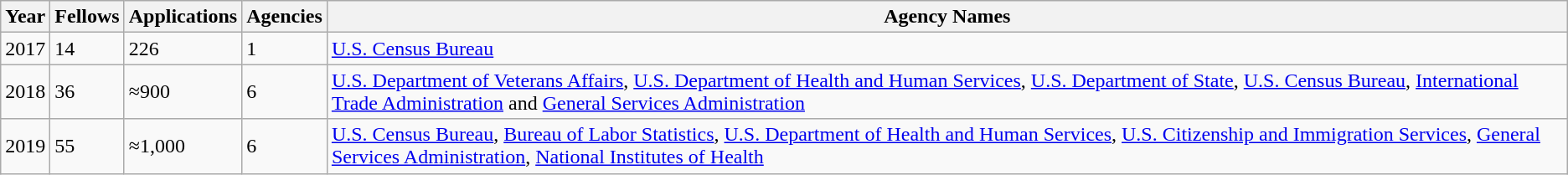<table class="wikitable sortable">
<tr>
<th>Year</th>
<th>Fellows</th>
<th>Applications</th>
<th>Agencies</th>
<th>Agency Names</th>
</tr>
<tr>
<td>2017</td>
<td>14</td>
<td>226</td>
<td>1</td>
<td><a href='#'>U.S. Census Bureau</a></td>
</tr>
<tr>
<td>2018</td>
<td>36</td>
<td>≈900</td>
<td>6</td>
<td><a href='#'>U.S. Department of Veterans Affairs</a>, <a href='#'>U.S. Department of Health and Human Services</a>, <a href='#'>U.S. Department of State</a>, <a href='#'>U.S. Census Bureau</a>, <a href='#'>International Trade Administration</a> and <a href='#'>General Services Administration</a></td>
</tr>
<tr>
<td>2019</td>
<td>55</td>
<td>≈1,000</td>
<td>6</td>
<td><a href='#'>U.S. Census Bureau</a>, <a href='#'>Bureau of Labor Statistics</a>, <a href='#'>U.S. Department of Health and Human Services</a>, <a href='#'>U.S. Citizenship and Immigration Services</a>, <a href='#'>General Services Administration</a>, <a href='#'>National Institutes of Health</a></td>
</tr>
</table>
